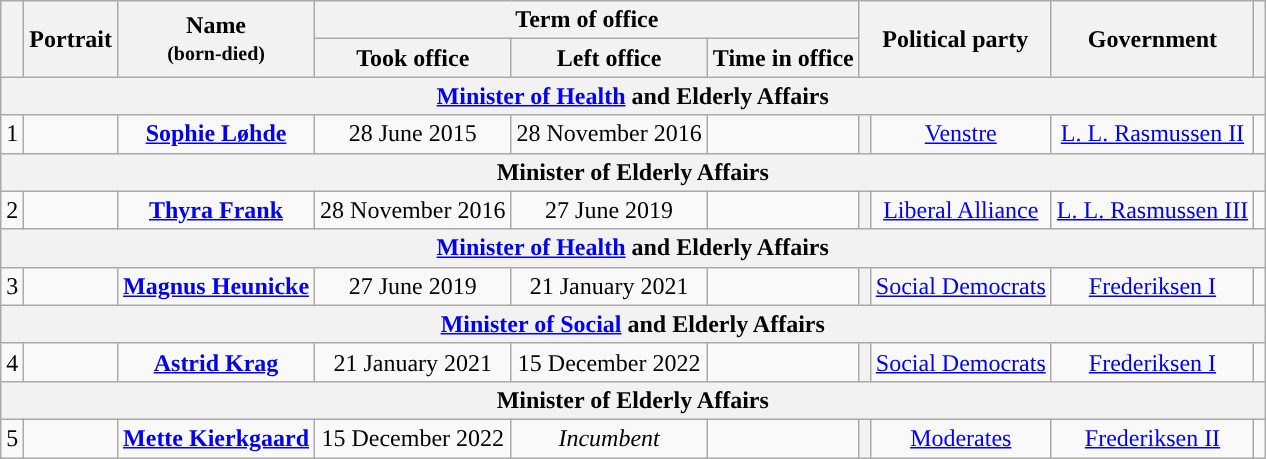<table class="wikitable" style="text-align:center;">
<tr>
<th rowspan=2></th>
<th rowspan=2>Portrait</th>
<th rowspan=2>Name<br><small>(born-died)</small></th>
<th colspan=3>Term of office</th>
<th colspan=2 rowspan=2>Political party</th>
<th rowspan=2>Government</th>
<th rowspan=2></th>
</tr>
<tr>
<th>Took office</th>
<th>Left office</th>
<th>Time in office</th>
</tr>
<tr>
<th colspan=10><a href='#'>Minister of Health</a> and Elderly Affairs<br></th>
</tr>
<tr>
<td>1</td>
<td></td>
<td><strong><a href='#'>Sophie Løhde</a></strong><br></td>
<td>28 June 2015</td>
<td>28 November 2016</td>
<td></td>
<th style="background:"></th>
<td><a href='#'>Venstre</a></td>
<td><a href='#'>L. L. Rasmussen II</a></td>
<td></td>
</tr>
<tr>
<th colspan=10>Minister of Elderly Affairs<br></th>
</tr>
<tr>
<td>2</td>
<td></td>
<td><strong><a href='#'>Thyra Frank</a></strong><br></td>
<td>28 November 2016</td>
<td>27 June 2019</td>
<td></td>
<th style="background:"></th>
<td><a href='#'>Liberal Alliance</a></td>
<td><a href='#'>L. L. Rasmussen III</a></td>
<td></td>
</tr>
<tr>
<th colspan=10><a href='#'>Minister of Health</a> and Elderly Affairs<br></th>
</tr>
<tr>
<td>3</td>
<td></td>
<td><strong><a href='#'>Magnus Heunicke</a></strong><br></td>
<td>27 June 2019</td>
<td>21 January 2021</td>
<td></td>
<th style="background:"></th>
<td><a href='#'>Social Democrats</a></td>
<td><a href='#'>Frederiksen I</a></td>
<td></td>
</tr>
<tr>
<th colspan=10><a href='#'>Minister of Social</a> and Elderly Affairs<br></th>
</tr>
<tr>
<td>4</td>
<td></td>
<td><strong><a href='#'>Astrid Krag</a></strong><br></td>
<td>21 January 2021</td>
<td>15 December 2022</td>
<td></td>
<th style="background:"></th>
<td><a href='#'>Social Democrats</a></td>
<td><a href='#'>Frederiksen I</a></td>
<td></td>
</tr>
<tr>
<th colspan=10>Minister of Elderly Affairs<br></th>
</tr>
<tr>
<td>5</td>
<td></td>
<td><strong><a href='#'>Mette Kierkgaard</a></strong><br></td>
<td>15 December 2022</td>
<td><em>Incumbent</em></td>
<td></td>
<th style="background:"></th>
<td><a href='#'>Moderates</a></td>
<td><a href='#'>Frederiksen II</a></td>
<td></td>
</tr>
</table>
